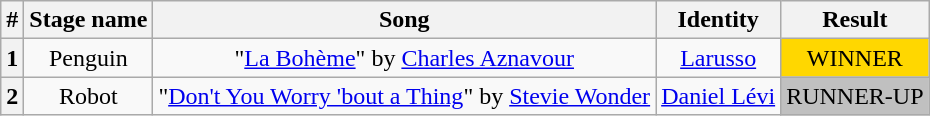<table class="wikitable plainrowheaders" style="text-align: center;">
<tr>
<th>#</th>
<th>Stage name</th>
<th>Song</th>
<th>Identity</th>
<th>Result</th>
</tr>
<tr>
<th>1</th>
<td>Penguin</td>
<td>"<a href='#'>La Bohème</a>" by <a href='#'>Charles Aznavour</a></td>
<td><a href='#'>Larusso</a></td>
<td bgcolor="gold">WINNER</td>
</tr>
<tr>
<th>2</th>
<td>Robot</td>
<td>"<a href='#'>Don't You Worry 'bout a Thing</a>" by <a href='#'>Stevie Wonder</a></td>
<td><a href='#'>Daniel Lévi</a></td>
<td bgcolor="silver">RUNNER-UP</td>
</tr>
</table>
